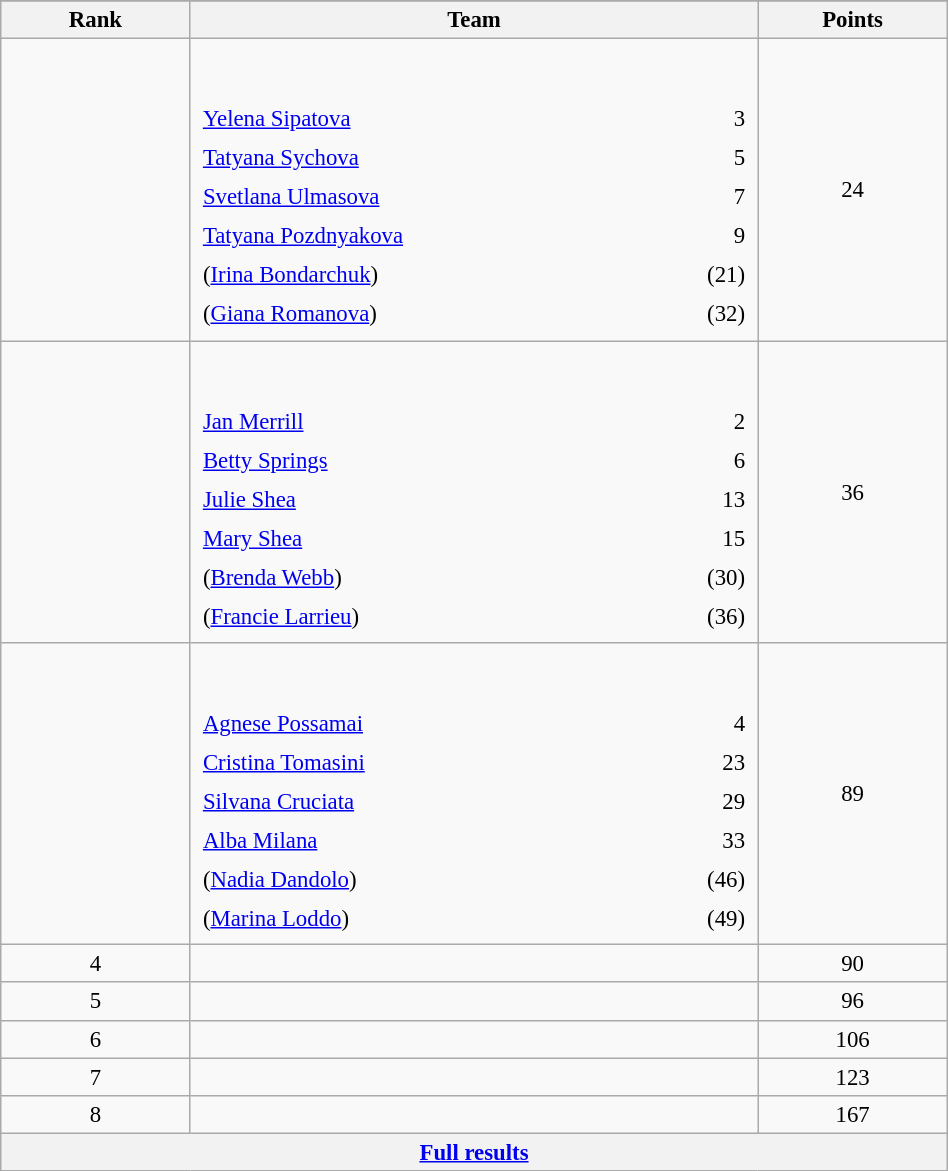<table class="wikitable sortable" style=" text-align:center; font-size:95%;" width="50%">
<tr>
</tr>
<tr>
<th width=10%>Rank</th>
<th width=30%>Team</th>
<th width=10%>Points</th>
</tr>
<tr>
<td align=center></td>
<td align=left> <br><br><table width=100%>
<tr>
<td align=left style="border:0"><a href='#'>Yelena Sipatova</a></td>
<td align=right style="border:0">3</td>
</tr>
<tr>
<td align=left style="border:0"><a href='#'>Tatyana Sychova</a></td>
<td align=right style="border:0">5</td>
</tr>
<tr>
<td align=left style="border:0"><a href='#'>Svetlana Ulmasova</a></td>
<td align=right style="border:0">7</td>
</tr>
<tr>
<td align=left style="border:0"><a href='#'>Tatyana Pozdnyakova</a></td>
<td align=right style="border:0">9</td>
</tr>
<tr>
<td align=left style="border:0">(<a href='#'>Irina Bondarchuk</a>)</td>
<td align=right style="border:0">(21)</td>
</tr>
<tr>
<td align=left style="border:0">(<a href='#'>Giana Romanova</a>)</td>
<td align=right style="border:0">(32)</td>
</tr>
</table>
</td>
<td>24</td>
</tr>
<tr>
<td align=center></td>
<td align=left> <br><br><table width=100%>
<tr>
<td align=left style="border:0"><a href='#'>Jan Merrill</a></td>
<td align=right style="border:0">2</td>
</tr>
<tr>
<td align=left style="border:0"><a href='#'>Betty Springs</a></td>
<td align=right style="border:0">6</td>
</tr>
<tr>
<td align=left style="border:0"><a href='#'>Julie Shea</a></td>
<td align=right style="border:0">13</td>
</tr>
<tr>
<td align=left style="border:0"><a href='#'>Mary Shea</a></td>
<td align=right style="border:0">15</td>
</tr>
<tr>
<td align=left style="border:0">(<a href='#'>Brenda Webb</a>)</td>
<td align=right style="border:0">(30)</td>
</tr>
<tr>
<td align=left style="border:0">(<a href='#'>Francie Larrieu</a>)</td>
<td align=right style="border:0">(36)</td>
</tr>
</table>
</td>
<td>36</td>
</tr>
<tr>
<td align=center></td>
<td align=left> <br><br><table width=100%>
<tr>
<td align=left style="border:0"><a href='#'>Agnese Possamai</a></td>
<td align=right style="border:0">4</td>
</tr>
<tr>
<td align=left style="border:0"><a href='#'>Cristina Tomasini</a></td>
<td align=right style="border:0">23</td>
</tr>
<tr>
<td align=left style="border:0"><a href='#'>Silvana Cruciata</a></td>
<td align=right style="border:0">29</td>
</tr>
<tr>
<td align=left style="border:0"><a href='#'>Alba Milana</a></td>
<td align=right style="border:0">33</td>
</tr>
<tr>
<td align=left style="border:0">(<a href='#'>Nadia Dandolo</a>)</td>
<td align=right style="border:0">(46)</td>
</tr>
<tr>
<td align=left style="border:0">(<a href='#'>Marina Loddo</a>)</td>
<td align=right style="border:0">(49)</td>
</tr>
</table>
</td>
<td>89</td>
</tr>
<tr>
<td align=center>4</td>
<td align=left></td>
<td>90</td>
</tr>
<tr>
<td align=center>5</td>
<td align=left></td>
<td>96</td>
</tr>
<tr>
<td align=center>6</td>
<td align=left></td>
<td>106</td>
</tr>
<tr>
<td align=center>7</td>
<td align=left></td>
<td>123</td>
</tr>
<tr>
<td align=center>8</td>
<td align=left></td>
<td>167</td>
</tr>
<tr class="sortbottom">
<th colspan=3 align=center><a href='#'>Full results</a></th>
</tr>
</table>
